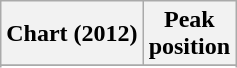<table class="wikitable sortable">
<tr>
<th>Chart (2012)</th>
<th>Peak<br>position</th>
</tr>
<tr>
</tr>
<tr>
</tr>
</table>
